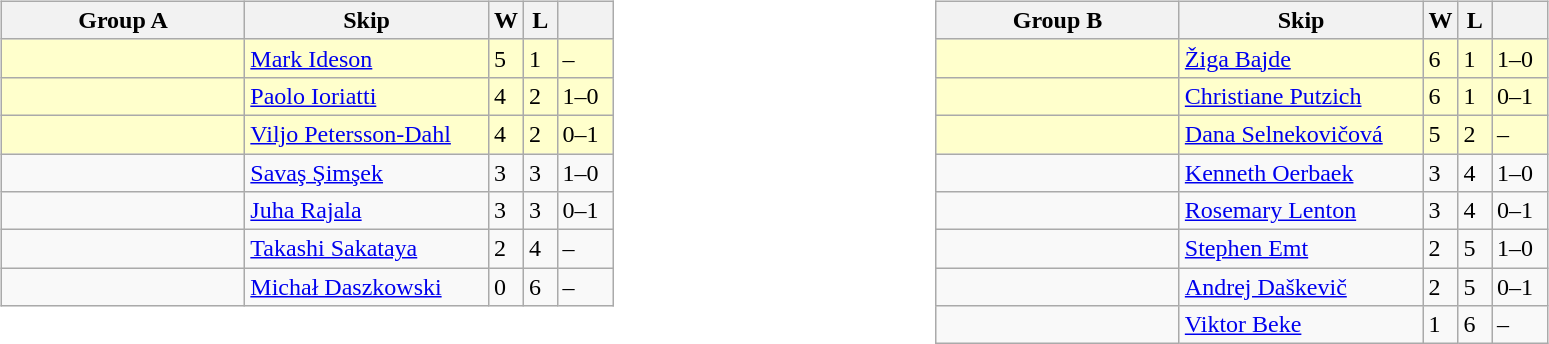<table table>
<tr>
<td valign=top width=10%><br><table class=wikitable>
<tr>
<th width=155>Group A</th>
<th width=155>Skip</th>
<th width=15>W</th>
<th width=15>L</th>
<th width=30></th>
</tr>
<tr bgcolor=#ffffcc>
<td></td>
<td><a href='#'>Mark Ideson</a></td>
<td>5</td>
<td>1</td>
<td>–</td>
</tr>
<tr bgcolor=#ffffcc>
<td></td>
<td><a href='#'>Paolo Ioriatti</a></td>
<td>4</td>
<td>2</td>
<td>1–0</td>
</tr>
<tr bgcolor=#ffffcc>
<td></td>
<td><a href='#'>Viljo Petersson-Dahl</a></td>
<td>4</td>
<td>2</td>
<td>0–1</td>
</tr>
<tr>
<td></td>
<td><a href='#'>Savaş Şimşek</a></td>
<td>3</td>
<td>3</td>
<td>1–0</td>
</tr>
<tr>
<td></td>
<td><a href='#'>Juha Rajala</a></td>
<td>3</td>
<td>3</td>
<td>0–1</td>
</tr>
<tr>
<td></td>
<td><a href='#'>Takashi Sakataya</a></td>
<td>2</td>
<td>4</td>
<td>–</td>
</tr>
<tr>
<td></td>
<td><a href='#'>Michał Daszkowski</a></td>
<td>0</td>
<td>6</td>
<td>–</td>
</tr>
</table>
</td>
<td valign=top width=10%><br><table class=wikitable>
<tr>
<th width=155>Group B</th>
<th width=155>Skip</th>
<th width=15>W</th>
<th width=15>L</th>
<th width=30></th>
</tr>
<tr bgcolor=#ffffcc>
<td></td>
<td><a href='#'>Žiga Bajde</a></td>
<td>6</td>
<td>1</td>
<td>1–0</td>
</tr>
<tr bgcolor=#ffffcc>
<td></td>
<td><a href='#'>Christiane Putzich</a></td>
<td>6</td>
<td>1</td>
<td>0–1</td>
</tr>
<tr bgcolor=#ffffcc>
<td></td>
<td><a href='#'>Dana Selnekovičová</a></td>
<td>5</td>
<td>2</td>
<td>–</td>
</tr>
<tr>
<td></td>
<td><a href='#'>Kenneth Oerbaek</a></td>
<td>3</td>
<td>4</td>
<td>1–0</td>
</tr>
<tr>
<td></td>
<td><a href='#'>Rosemary Lenton</a></td>
<td>3</td>
<td>4</td>
<td>0–1</td>
</tr>
<tr>
<td></td>
<td><a href='#'>Stephen Emt</a></td>
<td>2</td>
<td>5</td>
<td>1–0</td>
</tr>
<tr>
<td></td>
<td><a href='#'>Andrej Daškevič</a></td>
<td>2</td>
<td>5</td>
<td>0–1</td>
</tr>
<tr>
<td></td>
<td><a href='#'>Viktor Beke</a></td>
<td>1</td>
<td>6</td>
<td>–</td>
</tr>
</table>
</td>
</tr>
</table>
